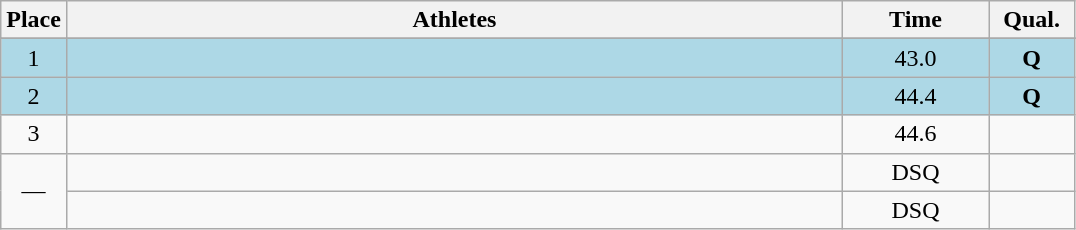<table class=wikitable style="text-align:center">
<tr>
<th width=20>Place</th>
<th width=510>Athletes</th>
<th width=90>Time</th>
<th width=50>Qual.</th>
</tr>
<tr>
</tr>
<tr bgcolor=lightblue>
<td>1</td>
<td align=left></td>
<td>43.0</td>
<td><strong>Q</strong></td>
</tr>
<tr bgcolor=lightblue>
<td>2</td>
<td align=left></td>
<td>44.4</td>
<td><strong>Q</strong></td>
</tr>
<tr>
<td>3</td>
<td align=left></td>
<td>44.6</td>
<td></td>
</tr>
<tr>
<td rowspan=2>—</td>
<td align=left></td>
<td>DSQ</td>
<td></td>
</tr>
<tr>
<td align=left></td>
<td>DSQ</td>
<td></td>
</tr>
</table>
